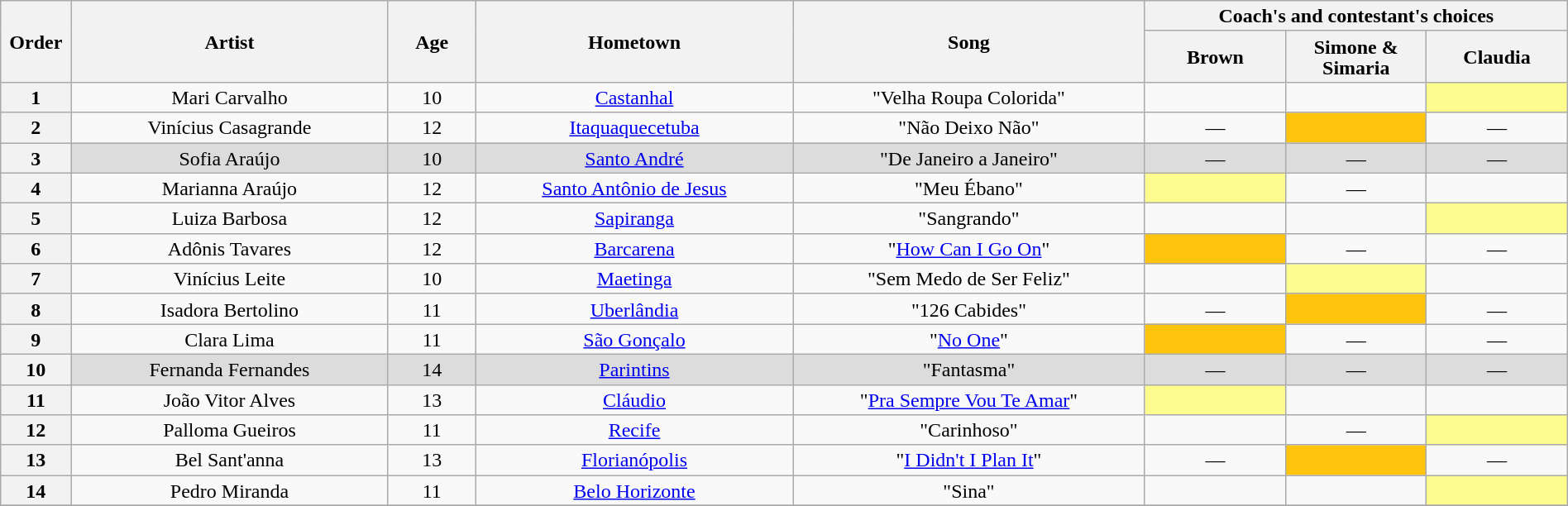<table class="wikitable" style="text-align:center; line-height:17px; width:100%;">
<tr>
<th scope="col" rowspan=2 width="04%">Order</th>
<th scope="col" rowspan=2 width="18%">Artist</th>
<th scope="col" rowspan=2 width="05%">Age</th>
<th scope="col" rowspan=2 width="18%">Hometown</th>
<th scope="col" rowspan=2 width="20%">Song</th>
<th scope="col" colspan=3 width="24%">Coach's and contestant's choices</th>
</tr>
<tr>
<th width="08%">Brown</th>
<th width="08%">Simone & Simaria</th>
<th width="08%">Claudia</th>
</tr>
<tr>
<th>1</th>
<td>Mari Carvalho</td>
<td>10</td>
<td><a href='#'>Castanhal</a></td>
<td>"Velha Roupa Colorida"</td>
<td><strong></strong></td>
<td><strong></strong></td>
<td bgcolor=FDFC8F><strong></strong></td>
</tr>
<tr>
<th>2</th>
<td>Vinícius Casagrande</td>
<td>12</td>
<td><a href='#'>Itaquaquecetuba</a></td>
<td>"Não Deixo Não"</td>
<td>—</td>
<td bgcolor=FFC40C><strong></strong></td>
<td>—</td>
</tr>
<tr bgcolor=DCDCDC>
<th>3</th>
<td>Sofia Araújo</td>
<td>10</td>
<td><a href='#'>Santo André</a></td>
<td>"De Janeiro a Janeiro"</td>
<td>—</td>
<td>—</td>
<td>—</td>
</tr>
<tr>
<th>4</th>
<td>Marianna Araújo</td>
<td>12</td>
<td><a href='#'>Santo Antônio de Jesus</a></td>
<td>"Meu Ébano"</td>
<td bgcolor=FDFC8F><strong></strong></td>
<td>—</td>
<td><strong></strong></td>
</tr>
<tr>
<th>5</th>
<td>Luiza Barbosa</td>
<td>12</td>
<td><a href='#'>Sapiranga</a></td>
<td>"Sangrando"</td>
<td><strong></strong></td>
<td><strong></strong></td>
<td bgcolor=FDFC8F><strong></strong></td>
</tr>
<tr>
<th>6</th>
<td>Adônis Tavares</td>
<td>12</td>
<td><a href='#'>Barcarena</a></td>
<td>"<a href='#'>How Can I Go On</a>"</td>
<td bgcolor=FFC40C><strong></strong></td>
<td>—</td>
<td>—</td>
</tr>
<tr>
<th>7</th>
<td>Vinícius Leite</td>
<td>10</td>
<td><a href='#'>Maetinga</a></td>
<td>"Sem Medo de Ser Feliz"</td>
<td><strong></strong></td>
<td bgcolor=FDFC8F><strong></strong></td>
<td><strong></strong></td>
</tr>
<tr>
<th>8</th>
<td>Isadora Bertolino</td>
<td>11</td>
<td><a href='#'>Uberlândia</a></td>
<td>"126 Cabides"</td>
<td>—</td>
<td bgcolor=FFC40C><strong></strong></td>
<td>—</td>
</tr>
<tr>
<th>9</th>
<td>Clara Lima</td>
<td>11</td>
<td><a href='#'>São Gonçalo</a></td>
<td>"<a href='#'>No One</a>"</td>
<td bgcolor=FFC40C><strong></strong></td>
<td>—</td>
<td>—</td>
</tr>
<tr bgcolor=DCDCDC>
<th>10</th>
<td>Fernanda Fernandes</td>
<td>14</td>
<td><a href='#'>Parintins</a></td>
<td>"Fantasma"</td>
<td>—</td>
<td>—</td>
<td>—</td>
</tr>
<tr>
<th>11</th>
<td>João Vitor Alves</td>
<td>13</td>
<td><a href='#'>Cláudio</a></td>
<td>"<a href='#'>Pra Sempre Vou Te Amar</a>"</td>
<td bgcolor=FDFC8F><strong></strong></td>
<td><strong></strong></td>
<td><strong></strong></td>
</tr>
<tr>
<th>12</th>
<td>Palloma Gueiros</td>
<td>11</td>
<td><a href='#'>Recife</a></td>
<td>"Carinhoso"</td>
<td><strong></strong></td>
<td>—</td>
<td bgcolor=FDFC8F><strong></strong></td>
</tr>
<tr>
<th>13</th>
<td>Bel Sant'anna</td>
<td>13</td>
<td><a href='#'>Florianópolis</a></td>
<td>"<a href='#'>I Didn't I Plan It</a>"</td>
<td>—</td>
<td bgcolor=FFC40C><strong></strong></td>
<td>—</td>
</tr>
<tr>
<th>14</th>
<td>Pedro Miranda</td>
<td>11</td>
<td><a href='#'>Belo Horizonte</a></td>
<td>"Sina"</td>
<td><strong></strong></td>
<td><strong></strong></td>
<td bgcolor=FDFC8F><strong></strong></td>
</tr>
<tr>
</tr>
</table>
